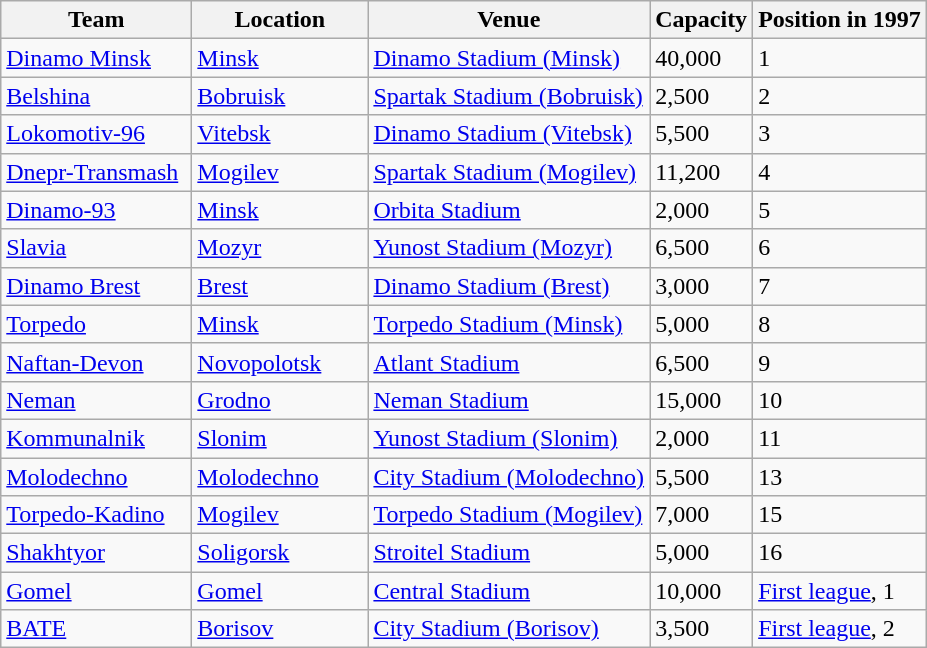<table class="wikitable sortable" style="text-align:left">
<tr>
<th>Team</th>
<th>Location</th>
<th>Venue</th>
<th>Capacity</th>
<th>Position in 1997</th>
</tr>
<tr>
<td width=120><a href='#'>Dinamo Minsk</a></td>
<td width=110><a href='#'>Minsk</a></td>
<td><a href='#'>Dinamo Stadium (Minsk)</a></td>
<td>40,000</td>
<td>1</td>
</tr>
<tr>
<td><a href='#'>Belshina</a></td>
<td><a href='#'>Bobruisk</a></td>
<td><a href='#'>Spartak Stadium (Bobruisk)</a></td>
<td>2,500</td>
<td>2</td>
</tr>
<tr>
<td><a href='#'>Lokomotiv-96</a></td>
<td><a href='#'>Vitebsk</a></td>
<td><a href='#'>Dinamo Stadium (Vitebsk)</a></td>
<td>5,500</td>
<td>3</td>
</tr>
<tr>
<td><a href='#'>Dnepr-Transmash</a></td>
<td><a href='#'>Mogilev</a></td>
<td><a href='#'>Spartak Stadium (Mogilev)</a></td>
<td>11,200</td>
<td>4</td>
</tr>
<tr>
<td><a href='#'>Dinamo-93</a></td>
<td><a href='#'>Minsk</a></td>
<td><a href='#'>Orbita Stadium</a></td>
<td>2,000</td>
<td>5</td>
</tr>
<tr>
<td><a href='#'>Slavia</a></td>
<td><a href='#'>Mozyr</a></td>
<td><a href='#'>Yunost Stadium (Mozyr)</a></td>
<td>6,500</td>
<td>6</td>
</tr>
<tr>
<td><a href='#'>Dinamo Brest</a></td>
<td><a href='#'>Brest</a></td>
<td><a href='#'>Dinamo Stadium (Brest)</a></td>
<td>3,000</td>
<td>7</td>
</tr>
<tr>
<td><a href='#'>Torpedo</a></td>
<td><a href='#'>Minsk</a></td>
<td><a href='#'>Torpedo Stadium (Minsk)</a></td>
<td>5,000</td>
<td>8</td>
</tr>
<tr>
<td><a href='#'>Naftan-Devon</a></td>
<td><a href='#'>Novopolotsk</a></td>
<td><a href='#'>Atlant Stadium</a></td>
<td>6,500</td>
<td>9</td>
</tr>
<tr>
<td><a href='#'>Neman</a></td>
<td><a href='#'>Grodno</a></td>
<td><a href='#'>Neman Stadium</a></td>
<td>15,000</td>
<td>10</td>
</tr>
<tr>
<td><a href='#'>Kommunalnik</a></td>
<td><a href='#'>Slonim</a></td>
<td><a href='#'>Yunost Stadium (Slonim)</a></td>
<td>2,000</td>
<td>11</td>
</tr>
<tr>
<td><a href='#'>Molodechno</a></td>
<td><a href='#'>Molodechno</a></td>
<td><a href='#'>City Stadium (Molodechno)</a></td>
<td>5,500</td>
<td>13</td>
</tr>
<tr>
<td><a href='#'>Torpedo-Kadino</a></td>
<td><a href='#'>Mogilev</a></td>
<td><a href='#'>Torpedo Stadium (Mogilev)</a></td>
<td>7,000</td>
<td>15</td>
</tr>
<tr>
<td><a href='#'>Shakhtyor</a></td>
<td><a href='#'>Soligorsk</a></td>
<td><a href='#'>Stroitel Stadium</a></td>
<td>5,000</td>
<td>16</td>
</tr>
<tr>
<td><a href='#'>Gomel</a></td>
<td><a href='#'>Gomel</a></td>
<td><a href='#'>Central Stadium</a></td>
<td>10,000</td>
<td><a href='#'>First league</a>, 1</td>
</tr>
<tr>
<td><a href='#'>BATE</a></td>
<td><a href='#'>Borisov</a></td>
<td><a href='#'>City Stadium (Borisov)</a></td>
<td>3,500</td>
<td><a href='#'>First league</a>, 2</td>
</tr>
</table>
